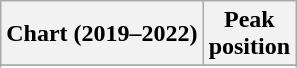<table class="wikitable sortable plainrowheaders">
<tr>
<th scope="col">Chart (2019–2022)</th>
<th scope="col">Peak<br>position</th>
</tr>
<tr>
</tr>
<tr>
</tr>
<tr>
</tr>
<tr>
</tr>
<tr>
</tr>
<tr>
</tr>
<tr>
</tr>
<tr>
</tr>
<tr>
</tr>
<tr>
</tr>
</table>
